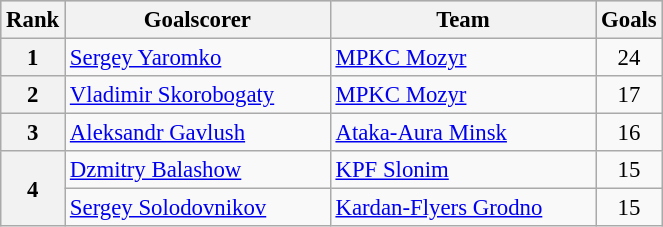<table class="wikitable" style="font-size: 95%;">
<tr bgcolor="#CCCCCC" align="center">
<th>Rank</th>
<th width=170>Goalscorer</th>
<th width=170>Team</th>
<th>Goals</th>
</tr>
<tr>
<th align="center">1</th>
<td> <a href='#'>Sergey Yaromko</a></td>
<td><a href='#'>MPKC Mozyr</a></td>
<td align="center">24</td>
</tr>
<tr>
<th align="center">2</th>
<td> <a href='#'>Vladimir Skorobogaty</a></td>
<td><a href='#'>MPKC Mozyr</a></td>
<td align="center">17</td>
</tr>
<tr>
<th align="center">3</th>
<td> <a href='#'>Aleksandr Gavlush</a></td>
<td><a href='#'>Ataka-Aura Minsk</a></td>
<td align="center">16</td>
</tr>
<tr>
<th align="center" rowspan="2">4</th>
<td> <a href='#'>Dzmitry Balashow</a></td>
<td><a href='#'>KPF Slonim</a></td>
<td align="center">15</td>
</tr>
<tr>
<td> <a href='#'>Sergey Solodovnikov</a></td>
<td><a href='#'>Kardan-Flyers Grodno</a></td>
<td align="center">15</td>
</tr>
</table>
